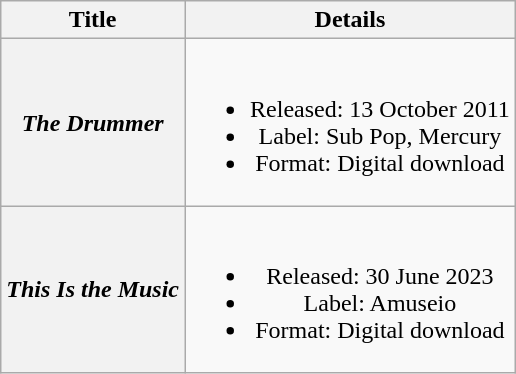<table class="wikitable plainrowheaders" style="text-align:center;">
<tr>
<th scope="col">Title</th>
<th scope="col">Details</th>
</tr>
<tr>
<th scope="row"><em>The Drummer</em></th>
<td><br><ul><li>Released: 13 October 2011</li><li>Label: Sub Pop, Mercury</li><li>Format: Digital download</li></ul></td>
</tr>
<tr>
<th scope="row"><em>This Is the Music</em><br></th>
<td><br><ul><li>Released: 30 June 2023</li><li>Label: Amuseio</li><li>Format: Digital download</li></ul></td>
</tr>
</table>
